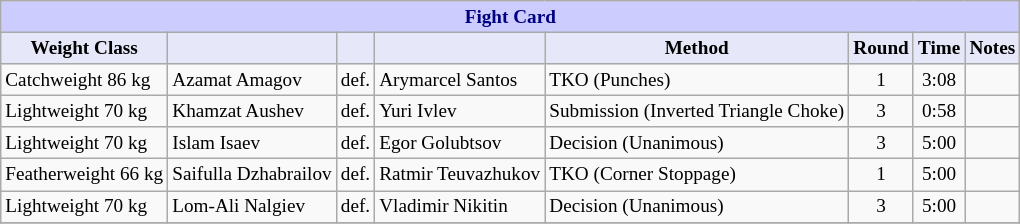<table class="wikitable" style="font-size: 80%;">
<tr>
<th colspan="8" style="background-color: #ccf; color: #000080; text-align: center;"><strong>Fight Card</strong></th>
</tr>
<tr>
<th colspan="1" style="background-color: #E6E8FA; color: #000000; text-align: center;">Weight Class</th>
<th colspan="1" style="background-color: #E6E8FA; color: #000000; text-align: center;"></th>
<th colspan="1" style="background-color: #E6E8FA; color: #000000; text-align: center;"></th>
<th colspan="1" style="background-color: #E6E8FA; color: #000000; text-align: center;"></th>
<th colspan="1" style="background-color: #E6E8FA; color: #000000; text-align: center;">Method</th>
<th colspan="1" style="background-color: #E6E8FA; color: #000000; text-align: center;">Round</th>
<th colspan="1" style="background-color: #E6E8FA; color: #000000; text-align: center;">Time</th>
<th colspan="1" style="background-color: #E6E8FA; color: #000000; text-align: center;">Notes</th>
</tr>
<tr>
<td>Catchweight 86 kg</td>
<td> Azamat Amagov</td>
<td>def.</td>
<td> Arymarcel Santos</td>
<td>TKO (Punches)</td>
<td align=center>1</td>
<td align=center>3:08</td>
<td></td>
</tr>
<tr>
<td>Lightweight 70 kg</td>
<td> Khamzat Aushev</td>
<td>def.</td>
<td> Yuri Ivlev</td>
<td>Submission (Inverted Triangle Choke)</td>
<td align=center>3</td>
<td align=center>0:58</td>
<td></td>
</tr>
<tr>
<td>Lightweight 70 kg</td>
<td> Islam Isaev</td>
<td>def.</td>
<td> Egor Golubtsov</td>
<td>Decision (Unanimous)</td>
<td align=center>3</td>
<td align=center>5:00</td>
<td></td>
</tr>
<tr>
<td>Featherweight 66 kg</td>
<td> Saifulla Dzhabrailov</td>
<td>def.</td>
<td> Ratmir Teuvazhukov</td>
<td>TKO (Corner Stoppage)</td>
<td align=center>1</td>
<td align=center>5:00</td>
<td></td>
</tr>
<tr>
<td>Lightweight 70 kg</td>
<td> Lom-Ali Nalgiev</td>
<td>def.</td>
<td> Vladimir Nikitin</td>
<td>Decision (Unanimous)</td>
<td align=center>3</td>
<td align=center>5:00</td>
<td></td>
</tr>
<tr>
</tr>
</table>
